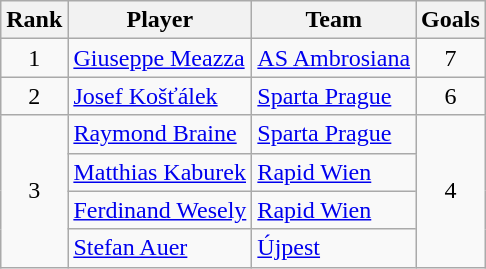<table class="wikitable" style="text-align:center">
<tr>
<th>Rank</th>
<th>Player</th>
<th>Team</th>
<th>Goals</th>
</tr>
<tr>
<td>1</td>
<td align=left> <a href='#'>Giuseppe Meazza</a></td>
<td align=left> <a href='#'>AS Ambrosiana</a></td>
<td>7</td>
</tr>
<tr>
<td>2</td>
<td align=left> <a href='#'>Josef Košťálek</a></td>
<td align=left> <a href='#'>Sparta Prague</a></td>
<td>6</td>
</tr>
<tr>
<td rowspan=4>3</td>
<td align=left> <a href='#'>Raymond Braine</a></td>
<td align=left> <a href='#'>Sparta Prague</a></td>
<td rowspan=4>4</td>
</tr>
<tr>
<td align=left> <a href='#'>Matthias Kaburek</a></td>
<td align=left> <a href='#'>Rapid Wien</a></td>
</tr>
<tr>
<td align=left> <a href='#'>Ferdinand Wesely</a></td>
<td align=left> <a href='#'>Rapid Wien</a></td>
</tr>
<tr>
<td align=left> <a href='#'>Stefan Auer</a></td>
<td align=left> <a href='#'>Újpest</a></td>
</tr>
</table>
